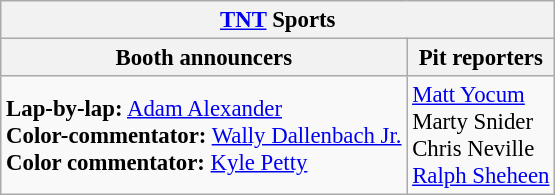<table class="wikitable" style="font-size: 95%;">
<tr>
<th colspan="2"><a href='#'>TNT</a> Sports</th>
</tr>
<tr>
<th>Booth announcers</th>
<th>Pit reporters</th>
</tr>
<tr>
<td><strong>Lap-by-lap:</strong> <a href='#'>Adam Alexander</a><br><strong>Color-commentator:</strong> <a href='#'>Wally Dallenbach Jr.</a><br><strong>Color commentator:</strong> <a href='#'>Kyle Petty</a></td>
<td><a href='#'>Matt Yocum</a><br>Marty Snider<br>Chris Neville<br><a href='#'>Ralph Sheheen</a></td>
</tr>
</table>
